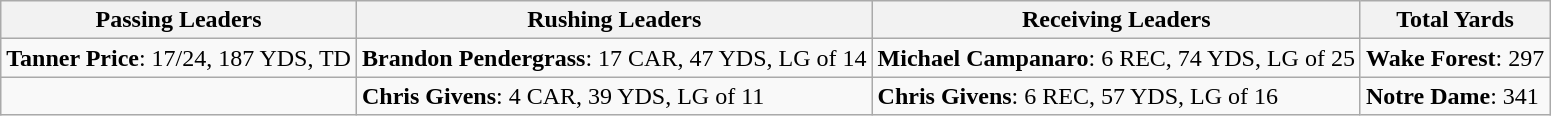<table class="wikitable">
<tr>
<th>Passing Leaders</th>
<th>Rushing Leaders</th>
<th>Receiving Leaders</th>
<th>Total Yards</th>
</tr>
<tr>
<td><strong>Tanner Price</strong>: 17/24, 187 YDS, TD</td>
<td><strong>Brandon Pendergrass</strong>: 17 CAR, 47 YDS, LG of 14</td>
<td><strong>Michael Campanaro</strong>: 6 REC, 74 YDS, LG of 25</td>
<td><strong>Wake Forest</strong>: 297</td>
</tr>
<tr>
<td></td>
<td><strong>Chris Givens</strong>: 4 CAR, 39 YDS, LG of 11</td>
<td><strong>Chris Givens</strong>: 6 REC, 57 YDS, LG of 16</td>
<td><strong>Notre Dame</strong>: 341</td>
</tr>
</table>
